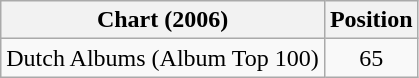<table class="wikitable">
<tr>
<th>Chart (2006)</th>
<th>Position</th>
</tr>
<tr>
<td>Dutch Albums (Album Top 100)</td>
<td align="center">65</td>
</tr>
</table>
